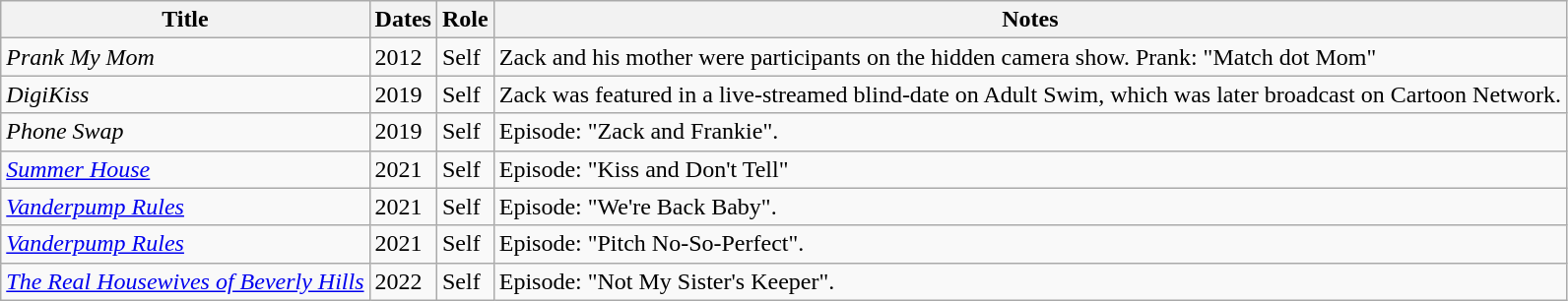<table class="wikitable">
<tr>
<th>Title</th>
<th>Dates</th>
<th>Role</th>
<th>Notes</th>
</tr>
<tr>
<td><em>Prank My Mom</em></td>
<td>2012</td>
<td>Self</td>
<td>Zack and his mother were participants on the hidden camera show. Prank: "Match dot Mom"</td>
</tr>
<tr>
<td><em>DigiKiss</em></td>
<td>2019</td>
<td>Self</td>
<td>Zack was featured in a live-streamed blind-date on Adult Swim, which was later broadcast on Cartoon Network.</td>
</tr>
<tr>
<td><em>Phone Swap</em></td>
<td>2019</td>
<td>Self</td>
<td>Episode: "Zack and Frankie".</td>
</tr>
<tr>
<td><em><a href='#'>Summer House</a></em></td>
<td>2021</td>
<td>Self</td>
<td>Episode: "Kiss and Don't Tell"</td>
</tr>
<tr>
<td><em><a href='#'>Vanderpump Rules</a></em></td>
<td>2021</td>
<td>Self</td>
<td>Episode: "We're Back Baby".</td>
</tr>
<tr>
<td><em><a href='#'>Vanderpump Rules</a></em></td>
<td>2021</td>
<td>Self</td>
<td>Episode: "Pitch No-So-Perfect".</td>
</tr>
<tr>
<td><em><a href='#'>The Real Housewives of Beverly Hills</a></em></td>
<td>2022</td>
<td>Self</td>
<td>Episode: "Not My Sister's Keeper".</td>
</tr>
</table>
